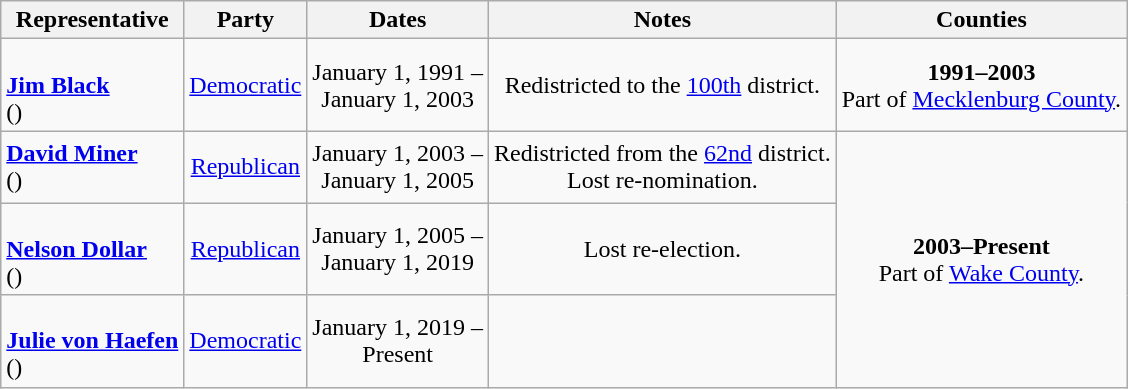<table class=wikitable style="text-align:center">
<tr>
<th>Representative</th>
<th>Party</th>
<th>Dates</th>
<th>Notes</th>
<th>Counties</th>
</tr>
<tr style="height:3em">
<td align=left><br><strong><a href='#'>Jim Black</a></strong><br>()</td>
<td><a href='#'>Democratic</a></td>
<td nowrap>January 1, 1991 – <br> January 1, 2003</td>
<td>Redistricted to the <a href='#'>100th</a> district.</td>
<td><strong>1991–2003</strong> <br> Part of <a href='#'>Mecklenburg County</a>.</td>
</tr>
<tr style="height:3em">
<td align=left><strong><a href='#'>David Miner</a></strong><br>()</td>
<td><a href='#'>Republican</a></td>
<td nowrap>January 1, 2003 – <br> January 1, 2005</td>
<td>Redistricted from the <a href='#'>62nd</a> district. <br> Lost re-nomination.</td>
<td rowspan=3><strong>2003–Present</strong> <br> Part of <a href='#'>Wake County</a>.</td>
</tr>
<tr style="height:3em">
<td align=left><br><strong><a href='#'>Nelson Dollar</a></strong><br>()</td>
<td><a href='#'>Republican</a></td>
<td nowrap>January 1, 2005 – <br> January 1, 2019</td>
<td>Lost re-election.</td>
</tr>
<tr style="height:3em">
<td align=left><br><strong><a href='#'>Julie von Haefen</a></strong><br>()</td>
<td><a href='#'>Democratic</a></td>
<td nowrap>January 1, 2019 – <br> Present</td>
<td></td>
</tr>
</table>
